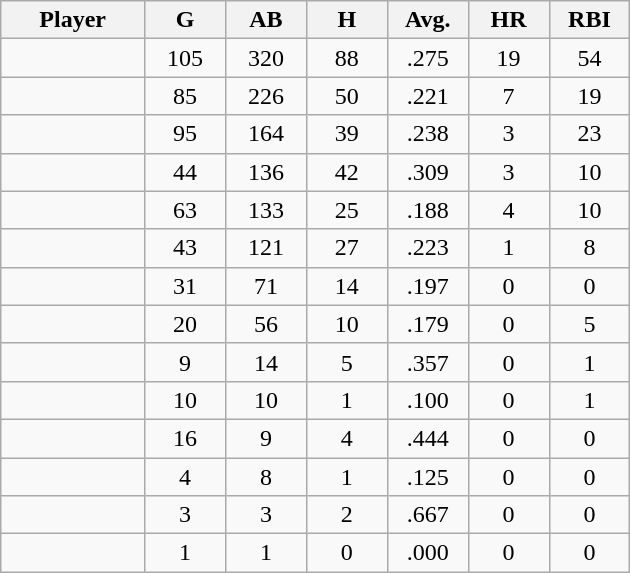<table class="wikitable sortable">
<tr>
<th bgcolor="#DDDDFF" width="16%">Player</th>
<th bgcolor="#DDDDFF" width="9%">G</th>
<th bgcolor="#DDDDFF" width="9%">AB</th>
<th bgcolor="#DDDDFF" width="9%">H</th>
<th bgcolor="#DDDDFF" width="9%">Avg.</th>
<th bgcolor="#DDDDFF" width="9%">HR</th>
<th bgcolor="#DDDDFF" width="9%">RBI</th>
</tr>
<tr align="center">
<td></td>
<td>105</td>
<td>320</td>
<td>88</td>
<td>.275</td>
<td>19</td>
<td>54</td>
</tr>
<tr align="center">
<td></td>
<td>85</td>
<td>226</td>
<td>50</td>
<td>.221</td>
<td>7</td>
<td>19</td>
</tr>
<tr align="center">
<td></td>
<td>95</td>
<td>164</td>
<td>39</td>
<td>.238</td>
<td>3</td>
<td>23</td>
</tr>
<tr align="center">
<td></td>
<td>44</td>
<td>136</td>
<td>42</td>
<td>.309</td>
<td>3</td>
<td>10</td>
</tr>
<tr align=center>
<td></td>
<td>63</td>
<td>133</td>
<td>25</td>
<td>.188</td>
<td>4</td>
<td>10</td>
</tr>
<tr align="center">
<td></td>
<td>43</td>
<td>121</td>
<td>27</td>
<td>.223</td>
<td>1</td>
<td>8</td>
</tr>
<tr align="center">
<td></td>
<td>31</td>
<td>71</td>
<td>14</td>
<td>.197</td>
<td>0</td>
<td>0</td>
</tr>
<tr align="center">
<td></td>
<td>20</td>
<td>56</td>
<td>10</td>
<td>.179</td>
<td>0</td>
<td>5</td>
</tr>
<tr align="center">
<td></td>
<td>9</td>
<td>14</td>
<td>5</td>
<td>.357</td>
<td>0</td>
<td>1</td>
</tr>
<tr align="center">
<td></td>
<td>10</td>
<td>10</td>
<td>1</td>
<td>.100</td>
<td>0</td>
<td>1</td>
</tr>
<tr align="center">
<td></td>
<td>16</td>
<td>9</td>
<td>4</td>
<td>.444</td>
<td>0</td>
<td>0</td>
</tr>
<tr align="center">
<td></td>
<td>4</td>
<td>8</td>
<td>1</td>
<td>.125</td>
<td>0</td>
<td>0</td>
</tr>
<tr align="center">
<td></td>
<td>3</td>
<td>3</td>
<td>2</td>
<td>.667</td>
<td>0</td>
<td>0</td>
</tr>
<tr align="center">
<td></td>
<td>1</td>
<td>1</td>
<td>0</td>
<td>.000</td>
<td>0</td>
<td>0</td>
</tr>
</table>
